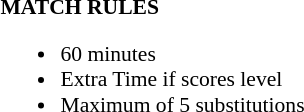<table width=100% style="font-size: 90%">
<tr>
<td><strong>MATCH RULES</strong><br><ul><li>60 minutes</li><li>Extra Time if scores level</li><li>Maximum of 5 substitutions</li></ul></td>
</tr>
</table>
